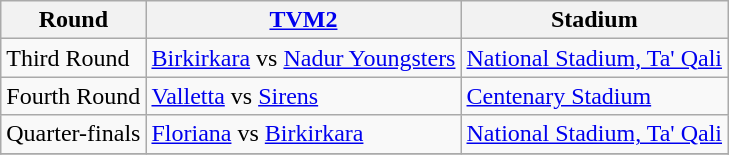<table class="wikitable">
<tr>
<th>Round</th>
<th><a href='#'>TVM2</a></th>
<th>Stadium</th>
</tr>
<tr>
<td>Third Round</td>
<td><a href='#'>Birkirkara</a> vs <a href='#'>Nadur Youngsters</a></td>
<td><a href='#'>National Stadium, Ta' Qali</a></td>
</tr>
<tr>
<td>Fourth Round</td>
<td><a href='#'>Valletta</a> vs <a href='#'>Sirens</a></td>
<td><a href='#'>Centenary Stadium</a></td>
</tr>
<tr>
<td>Quarter-finals</td>
<td><a href='#'>Floriana</a> vs <a href='#'>Birkirkara</a></td>
<td><a href='#'>National Stadium, Ta' Qali</a></td>
</tr>
<tr>
</tr>
</table>
